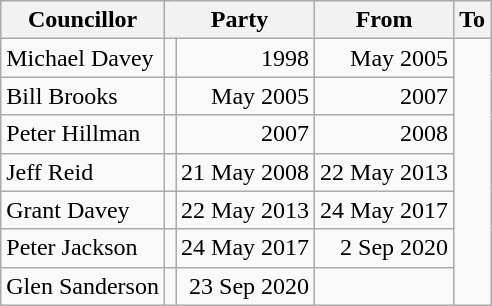<table class=wikitable>
<tr>
<th>Councillor</th>
<th colspan=2>Party</th>
<th>From</th>
<th>To</th>
</tr>
<tr>
<td>Michael Davey</td>
<td></td>
<td align=right>1998</td>
<td align=right>May 2005</td>
</tr>
<tr>
<td>Bill Brooks</td>
<td></td>
<td align=right>May 2005</td>
<td align=right>2007</td>
</tr>
<tr>
<td>Peter Hillman</td>
<td></td>
<td align=right>2007</td>
<td align=right>2008</td>
</tr>
<tr>
<td>Jeff Reid</td>
<td></td>
<td align=right>21 May 2008</td>
<td align=right>22 May 2013</td>
</tr>
<tr>
<td>Grant Davey</td>
<td></td>
<td align=right>22 May 2013</td>
<td align=right>24 May 2017</td>
</tr>
<tr>
<td>Peter Jackson</td>
<td></td>
<td align=right>24 May 2017</td>
<td align=right>2 Sep 2020</td>
</tr>
<tr>
<td>Glen Sanderson</td>
<td></td>
<td align=right>23 Sep 2020</td>
<td align=right></td>
</tr>
</table>
